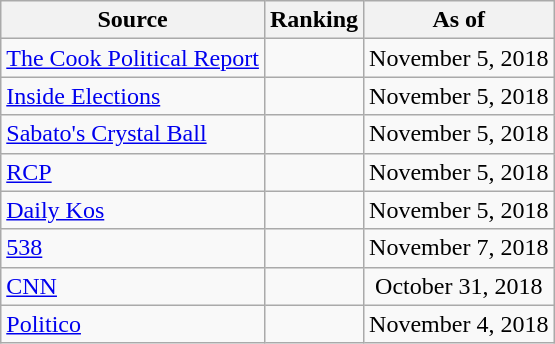<table class="wikitable" style="text-align:center">
<tr>
<th>Source</th>
<th>Ranking</th>
<th>As of</th>
</tr>
<tr>
<td align=left><a href='#'>The Cook Political Report</a></td>
<td></td>
<td>November 5, 2018</td>
</tr>
<tr>
<td align=left><a href='#'>Inside Elections</a></td>
<td></td>
<td>November 5, 2018</td>
</tr>
<tr>
<td align=left><a href='#'>Sabato's Crystal Ball</a></td>
<td></td>
<td>November 5, 2018</td>
</tr>
<tr>
<td align="left"><a href='#'>RCP</a></td>
<td></td>
<td>November 5, 2018</td>
</tr>
<tr>
<td align="left"><a href='#'>Daily Kos</a></td>
<td></td>
<td>November 5, 2018</td>
</tr>
<tr>
<td align="left"><a href='#'>538</a></td>
<td></td>
<td>November 7, 2018</td>
</tr>
<tr>
<td align="left"><a href='#'>CNN</a></td>
<td></td>
<td>October 31, 2018</td>
</tr>
<tr>
<td align="left"><a href='#'>Politico</a></td>
<td></td>
<td>November 4, 2018</td>
</tr>
</table>
